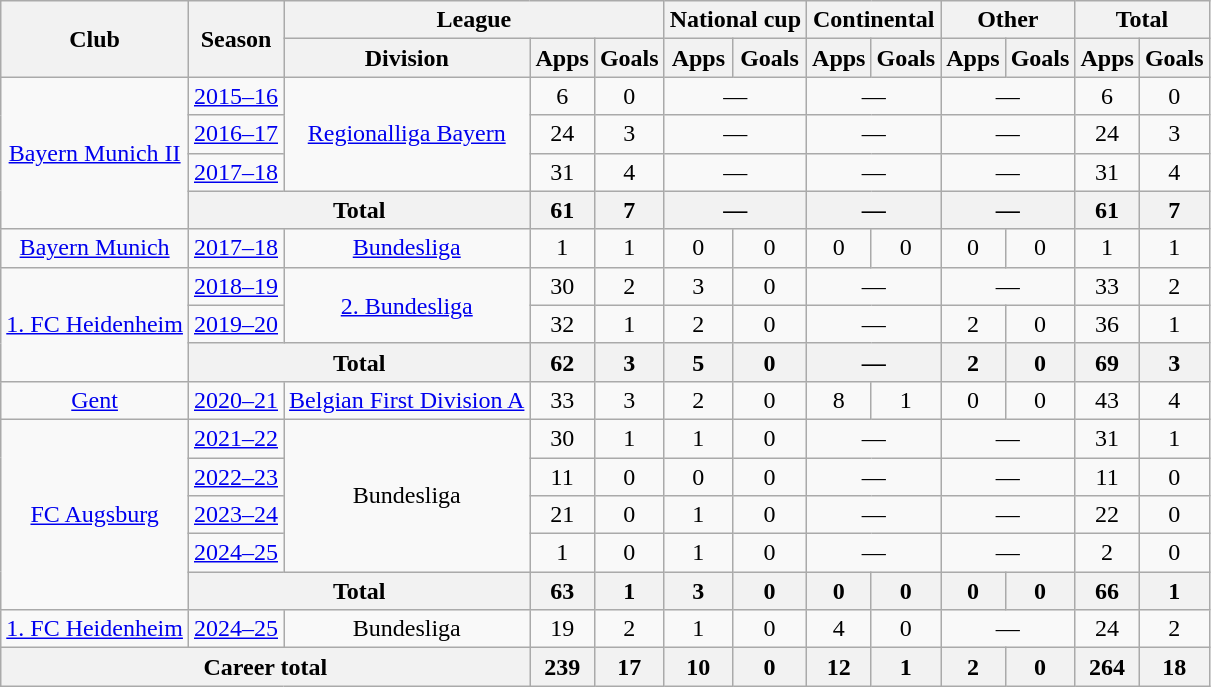<table class="wikitable" style="text-align:center">
<tr>
<th rowspan="2">Club</th>
<th rowspan="2">Season</th>
<th colspan="3">League</th>
<th colspan="2">National cup</th>
<th colspan="2">Continental</th>
<th colspan="2">Other</th>
<th colspan="2">Total</th>
</tr>
<tr>
<th>Division</th>
<th>Apps</th>
<th>Goals</th>
<th>Apps</th>
<th>Goals</th>
<th>Apps</th>
<th>Goals</th>
<th>Apps</th>
<th>Goals</th>
<th>Apps</th>
<th>Goals</th>
</tr>
<tr>
<td rowspan="4"><a href='#'>Bayern Munich II</a></td>
<td><a href='#'>2015–16</a></td>
<td rowspan="3"><a href='#'>Regionalliga Bayern</a></td>
<td>6</td>
<td>0</td>
<td colspan="2">—</td>
<td colspan="2">—</td>
<td colspan="2">—</td>
<td>6</td>
<td>0</td>
</tr>
<tr>
<td><a href='#'>2016–17</a></td>
<td>24</td>
<td>3</td>
<td colspan="2">—</td>
<td colspan="2">—</td>
<td colspan="2">—</td>
<td>24</td>
<td>3</td>
</tr>
<tr>
<td><a href='#'>2017–18</a></td>
<td>31</td>
<td>4</td>
<td colspan="2">—</td>
<td colspan="2">—</td>
<td colspan="2">—</td>
<td>31</td>
<td>4</td>
</tr>
<tr>
<th colspan="2">Total</th>
<th>61</th>
<th>7</th>
<th colspan="2">—</th>
<th colspan="2">—</th>
<th colspan="2">—</th>
<th>61</th>
<th>7</th>
</tr>
<tr>
<td><a href='#'>Bayern Munich</a></td>
<td><a href='#'>2017–18</a></td>
<td><a href='#'>Bundesliga</a></td>
<td>1</td>
<td>1</td>
<td>0</td>
<td>0</td>
<td>0</td>
<td>0</td>
<td>0</td>
<td>0</td>
<td>1</td>
<td>1</td>
</tr>
<tr>
<td rowspan="3"><a href='#'>1. FC Heidenheim</a></td>
<td><a href='#'>2018–19</a></td>
<td rowspan="2"><a href='#'>2. Bundesliga</a></td>
<td>30</td>
<td>2</td>
<td>3</td>
<td>0</td>
<td colspan="2">—</td>
<td colspan="2">—</td>
<td>33</td>
<td>2</td>
</tr>
<tr>
<td><a href='#'>2019–20</a></td>
<td>32</td>
<td>1</td>
<td>2</td>
<td>0</td>
<td colspan="2">—</td>
<td>2</td>
<td>0</td>
<td>36</td>
<td>1</td>
</tr>
<tr>
<th colspan="2">Total</th>
<th>62</th>
<th>3</th>
<th>5</th>
<th>0</th>
<th colspan="2">—</th>
<th>2</th>
<th>0</th>
<th>69</th>
<th>3</th>
</tr>
<tr>
<td><a href='#'>Gent</a></td>
<td><a href='#'>2020–21</a></td>
<td><a href='#'>Belgian First Division A</a></td>
<td>33</td>
<td>3</td>
<td>2</td>
<td>0</td>
<td>8</td>
<td>1</td>
<td>0</td>
<td>0</td>
<td>43</td>
<td>4</td>
</tr>
<tr>
<td rowspan="5"><a href='#'>FC Augsburg</a></td>
<td><a href='#'>2021–22</a></td>
<td rowspan="4">Bundesliga</td>
<td>30</td>
<td>1</td>
<td>1</td>
<td>0</td>
<td colspan="2">—</td>
<td colspan="2">—</td>
<td>31</td>
<td>1</td>
</tr>
<tr>
<td><a href='#'>2022–23</a></td>
<td>11</td>
<td>0</td>
<td>0</td>
<td>0</td>
<td colspan="2">—</td>
<td colspan="2">—</td>
<td>11</td>
<td>0</td>
</tr>
<tr>
<td><a href='#'>2023–24</a></td>
<td>21</td>
<td>0</td>
<td>1</td>
<td>0</td>
<td colspan="2">—</td>
<td colspan="2">—</td>
<td>22</td>
<td>0</td>
</tr>
<tr>
<td><a href='#'>2024–25</a></td>
<td>1</td>
<td>0</td>
<td>1</td>
<td>0</td>
<td colspan="2">—</td>
<td colspan="2">—</td>
<td>2</td>
<td>0</td>
</tr>
<tr>
<th colspan="2">Total</th>
<th>63</th>
<th>1</th>
<th>3</th>
<th>0</th>
<th>0</th>
<th>0</th>
<th>0</th>
<th>0</th>
<th>66</th>
<th>1</th>
</tr>
<tr>
<td><a href='#'>1. FC Heidenheim</a></td>
<td><a href='#'>2024–25</a></td>
<td>Bundesliga</td>
<td>19</td>
<td>2</td>
<td>1</td>
<td>0</td>
<td>4</td>
<td>0</td>
<td colspan="2">—</td>
<td>24</td>
<td>2</td>
</tr>
<tr>
<th colspan="3">Career total</th>
<th>239</th>
<th>17</th>
<th>10</th>
<th>0</th>
<th>12</th>
<th>1</th>
<th>2</th>
<th>0</th>
<th>264</th>
<th>18</th>
</tr>
</table>
